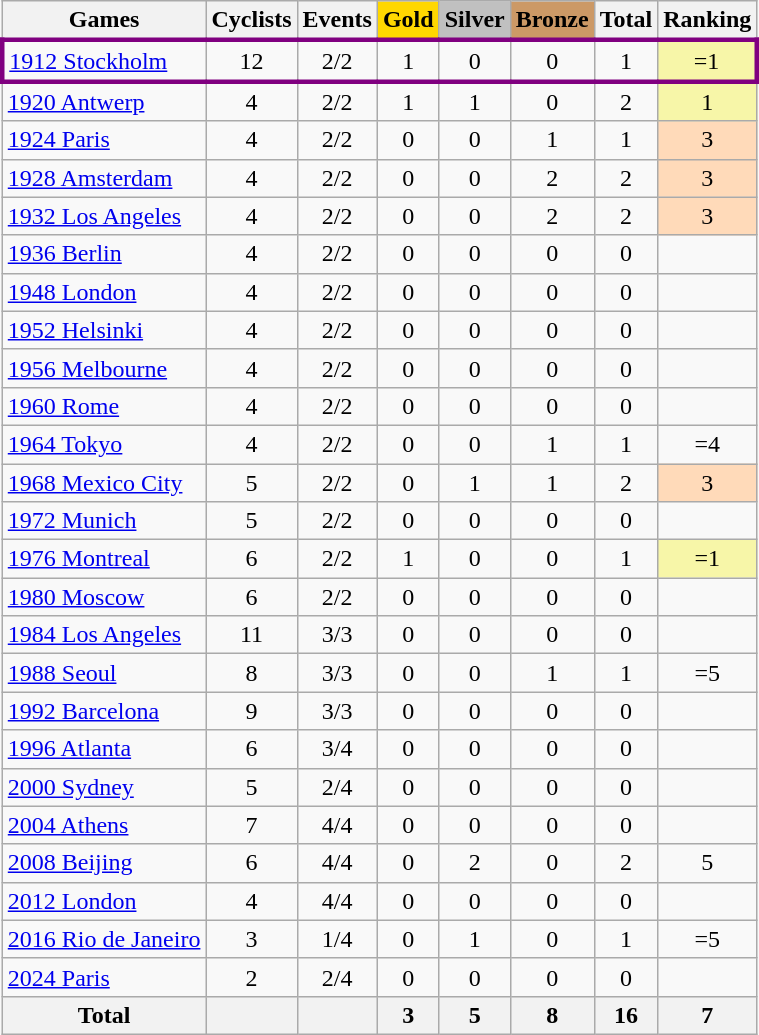<table class="wikitable sortable" style="text-align:center">
<tr>
<th>Games</th>
<th>Cyclists</th>
<th>Events</th>
<th style="background-color:gold;">Gold</th>
<th style="background-color:silver;">Silver</th>
<th style="background-color:#c96;">Bronze</th>
<th>Total</th>
<th>Ranking</th>
</tr>
<tr align=center style="border: 3px solid purple">
<td align=left><a href='#'>1912 Stockholm</a></td>
<td>12</td>
<td>2/2</td>
<td>1</td>
<td>0</td>
<td>0</td>
<td>1</td>
<td bgcolor=F7F6A8>=1</td>
</tr>
<tr>
<td align=left><a href='#'>1920 Antwerp</a></td>
<td>4</td>
<td>2/2</td>
<td>1</td>
<td>1</td>
<td>0</td>
<td>2</td>
<td bgcolor=F7F6A8>1</td>
</tr>
<tr>
<td align=left><a href='#'>1924 Paris</a></td>
<td>4</td>
<td>2/2</td>
<td>0</td>
<td>0</td>
<td>1</td>
<td>1</td>
<td bgcolor=ffdab9>3</td>
</tr>
<tr>
<td align=left><a href='#'>1928 Amsterdam</a></td>
<td>4</td>
<td>2/2</td>
<td>0</td>
<td>0</td>
<td>2</td>
<td>2</td>
<td bgcolor=ffdab9>3</td>
</tr>
<tr>
<td align=left><a href='#'>1932 Los Angeles</a></td>
<td>4</td>
<td>2/2</td>
<td>0</td>
<td>0</td>
<td>2</td>
<td>2</td>
<td bgcolor=ffdab9>3</td>
</tr>
<tr>
<td align=left><a href='#'>1936 Berlin</a></td>
<td>4</td>
<td>2/2</td>
<td>0</td>
<td>0</td>
<td>0</td>
<td>0</td>
<td></td>
</tr>
<tr>
<td align=left><a href='#'>1948 London</a></td>
<td>4</td>
<td>2/2</td>
<td>0</td>
<td>0</td>
<td>0</td>
<td>0</td>
<td></td>
</tr>
<tr>
<td align=left><a href='#'>1952 Helsinki</a></td>
<td>4</td>
<td>2/2</td>
<td>0</td>
<td>0</td>
<td>0</td>
<td>0</td>
<td></td>
</tr>
<tr>
<td align=left><a href='#'>1956 Melbourne</a></td>
<td>4</td>
<td>2/2</td>
<td>0</td>
<td>0</td>
<td>0</td>
<td>0</td>
<td></td>
</tr>
<tr>
<td align=left><a href='#'>1960 Rome</a></td>
<td>4</td>
<td>2/2</td>
<td>0</td>
<td>0</td>
<td>0</td>
<td>0</td>
<td></td>
</tr>
<tr>
<td align=left><a href='#'>1964 Tokyo</a></td>
<td>4</td>
<td>2/2</td>
<td>0</td>
<td>0</td>
<td>1</td>
<td>1</td>
<td>=4</td>
</tr>
<tr>
<td align=left><a href='#'>1968 Mexico City</a></td>
<td>5</td>
<td>2/2</td>
<td>0</td>
<td>1</td>
<td>1</td>
<td>2</td>
<td bgcolor=ffdab9>3</td>
</tr>
<tr>
<td align=left><a href='#'>1972 Munich</a></td>
<td>5</td>
<td>2/2</td>
<td>0</td>
<td>0</td>
<td>0</td>
<td>0</td>
<td></td>
</tr>
<tr>
<td align=left><a href='#'>1976 Montreal</a></td>
<td>6</td>
<td>2/2</td>
<td>1</td>
<td>0</td>
<td>0</td>
<td>1</td>
<td bgcolor=F7F6A8>=1</td>
</tr>
<tr>
<td align=left><a href='#'>1980 Moscow</a></td>
<td>6</td>
<td>2/2</td>
<td>0</td>
<td>0</td>
<td>0</td>
<td>0</td>
<td></td>
</tr>
<tr>
<td align=left><a href='#'>1984 Los Angeles</a></td>
<td>11</td>
<td>3/3</td>
<td>0</td>
<td>0</td>
<td>0</td>
<td>0</td>
<td></td>
</tr>
<tr>
<td align=left><a href='#'>1988 Seoul</a></td>
<td>8</td>
<td>3/3</td>
<td>0</td>
<td>0</td>
<td>1</td>
<td>1</td>
<td>=5</td>
</tr>
<tr>
<td align=left><a href='#'>1992 Barcelona</a></td>
<td>9</td>
<td>3/3</td>
<td>0</td>
<td>0</td>
<td>0</td>
<td>0</td>
<td></td>
</tr>
<tr>
<td align=left><a href='#'>1996 Atlanta</a></td>
<td>6</td>
<td>3/4</td>
<td>0</td>
<td>0</td>
<td>0</td>
<td>0</td>
<td></td>
</tr>
<tr>
<td align=left><a href='#'>2000 Sydney</a></td>
<td>5</td>
<td>2/4</td>
<td>0</td>
<td>0</td>
<td>0</td>
<td>0</td>
<td></td>
</tr>
<tr>
<td align=left><a href='#'>2004 Athens</a></td>
<td>7</td>
<td>4/4</td>
<td>0</td>
<td>0</td>
<td>0</td>
<td>0</td>
<td></td>
</tr>
<tr>
<td align=left><a href='#'>2008 Beijing</a></td>
<td>6</td>
<td>4/4</td>
<td>0</td>
<td>2</td>
<td>0</td>
<td>2</td>
<td>5</td>
</tr>
<tr>
<td align=left><a href='#'>2012 London</a></td>
<td>4</td>
<td>4/4</td>
<td>0</td>
<td>0</td>
<td>0</td>
<td>0</td>
<td></td>
</tr>
<tr>
<td align=left><a href='#'>2016 Rio de Janeiro</a></td>
<td>3</td>
<td>1/4</td>
<td>0</td>
<td>1</td>
<td>0</td>
<td>1</td>
<td>=5</td>
</tr>
<tr>
<td align=left><a href='#'>2024 Paris</a></td>
<td>2</td>
<td>2/4</td>
<td>0</td>
<td>0</td>
<td>0</td>
<td>0</td>
<td></td>
</tr>
<tr>
<th>Total</th>
<th></th>
<th></th>
<th>3</th>
<th>5</th>
<th>8</th>
<th>16</th>
<th>7</th>
</tr>
</table>
